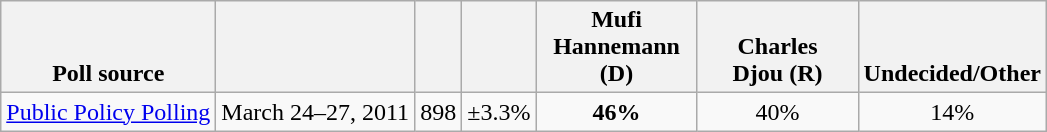<table class="wikitable" style="text-align:center">
<tr valign= bottom>
<th>Poll source</th>
<th></th>
<th></th>
<th></th>
<th style="width:100px;">Mufi<br>Hannemann (D)</th>
<th style="width:100px;">Charles<br>Djou (R)</th>
<th>Undecided/Other</th>
</tr>
<tr>
<td align=left><a href='#'>Public Policy Polling</a></td>
<td>March 24–27, 2011</td>
<td>898</td>
<td>±3.3%</td>
<td><strong>46%</strong></td>
<td>40%</td>
<td>14%</td>
</tr>
</table>
